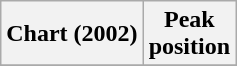<table class="wikitable sortable">
<tr>
<th scope="col">Chart (2002)</th>
<th scope="col">Peak<br>position</th>
</tr>
<tr>
</tr>
</table>
